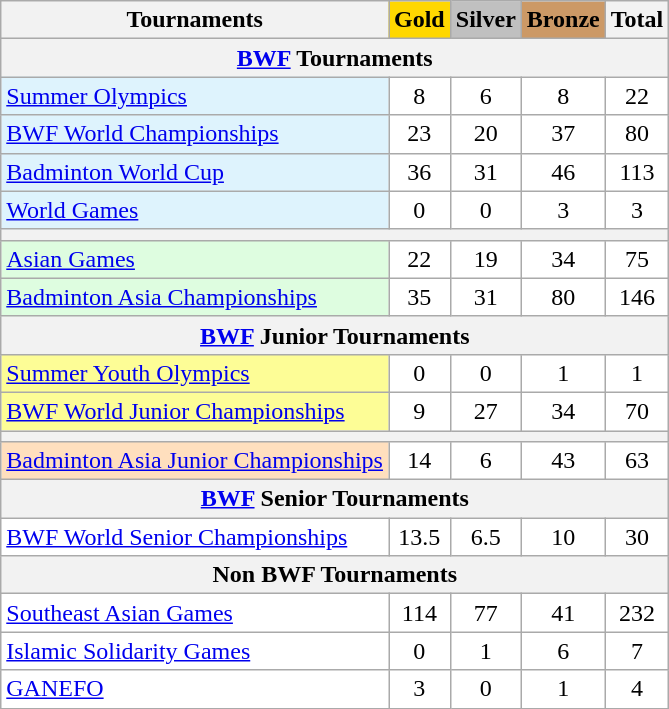<table class="wikitable" style="text-align:center; background:white">
<tr>
<th>Tournaments</th>
<th style=background:#FFD700>Gold</th>
<th style=background:#C0C0C0>Silver</th>
<th style=background:#CC9966>Bronze</th>
<th>Total</th>
</tr>
<tr>
<th colspan="5"><a href='#'>BWF</a>  Tournaments</th>
</tr>
<tr>
<td style="background:#DEF3FD" align="left"><a href='#'>Summer Olympics</a></td>
<td>8</td>
<td>6</td>
<td>8</td>
<td>22</td>
</tr>
<tr>
<td style="background:#DEF3FD" align="left"><a href='#'>BWF World Championships</a></td>
<td>23</td>
<td>20</td>
<td>37</td>
<td>80</td>
</tr>
<tr>
<td style="background:#DEF3FD" align="left"><a href='#'>Badminton World Cup</a></td>
<td>36</td>
<td>31</td>
<td>46</td>
<td>113</td>
</tr>
<tr>
<td style="background:#DEF3FD" align="left"><a href='#'>World Games</a></td>
<td>0</td>
<td>0</td>
<td>3</td>
<td>3</td>
</tr>
<tr>
<th colspan="6"></th>
</tr>
<tr>
<td style="background:#DEFDE0" align="left"><a href='#'>Asian Games</a></td>
<td>22</td>
<td>19</td>
<td>34</td>
<td>75</td>
</tr>
<tr>
<td style="background:#DEFDE0" align="left"><a href='#'>Badminton Asia Championships</a></td>
<td>35</td>
<td>31</td>
<td>80</td>
<td>146</td>
</tr>
<tr>
<th colspan="5"><a href='#'>BWF</a> Junior Tournaments</th>
</tr>
<tr>
<td style="background:#FDFD96" align="left"><a href='#'>Summer Youth Olympics</a></td>
<td>0</td>
<td>0</td>
<td>1</td>
<td>1</td>
</tr>
<tr>
<td style="background:#FDFD96" align="left"><a href='#'>BWF World Junior Championships</a></td>
<td>9</td>
<td>27</td>
<td>34</td>
<td>70</td>
</tr>
<tr>
<th colspan="5"></th>
</tr>
<tr>
<td style="background:#FFDFBE" align="left"><a href='#'>Badminton Asia Junior Championships</a></td>
<td>14</td>
<td>6</td>
<td>43</td>
<td>63</td>
</tr>
<tr>
<th colspan="5"><a href='#'>BWF</a> Senior Tournaments</th>
</tr>
<tr>
<td align=left><a href='#'>BWF World Senior Championships</a></td>
<td>13.5</td>
<td>6.5</td>
<td>10</td>
<td>30</td>
</tr>
<tr>
<th colspan="5">Non BWF Tournaments</th>
</tr>
<tr>
<td align=left><a href='#'>Southeast Asian Games</a></td>
<td>114</td>
<td>77</td>
<td>41</td>
<td>232</td>
</tr>
<tr>
<td align=left><a href='#'>Islamic Solidarity Games</a></td>
<td>0</td>
<td>1</td>
<td>6</td>
<td>7</td>
</tr>
<tr>
<td align=left><a href='#'>GANEFO</a></td>
<td>3</td>
<td>0</td>
<td>1</td>
<td>4</td>
</tr>
</table>
